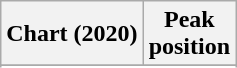<table class="wikitable sortable plainrowheaders" style="text-align:center">
<tr>
<th scope="col">Chart (2020)</th>
<th scope="col">Peak<br>position</th>
</tr>
<tr>
</tr>
<tr>
</tr>
<tr>
</tr>
<tr>
</tr>
<tr>
</tr>
<tr>
</tr>
<tr>
</tr>
<tr>
</tr>
<tr>
</tr>
<tr>
</tr>
<tr>
</tr>
<tr>
</tr>
<tr>
</tr>
<tr>
</tr>
<tr>
</tr>
<tr>
</tr>
</table>
